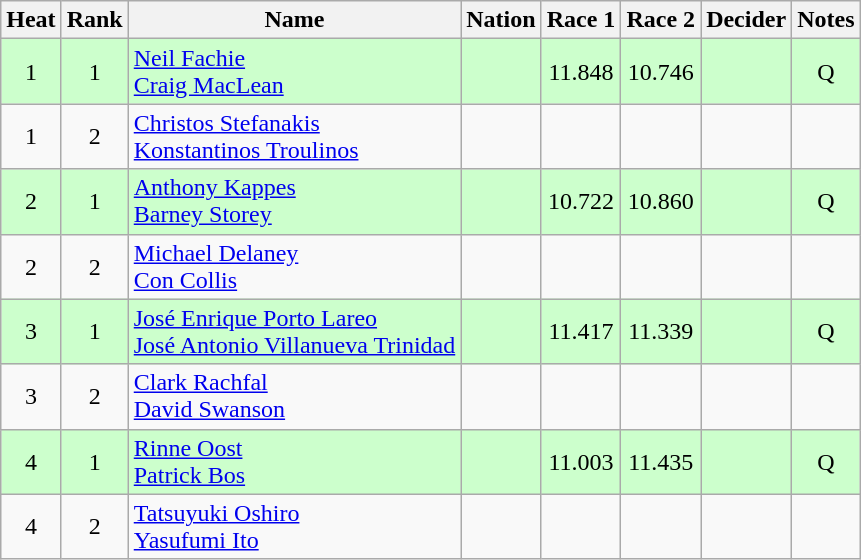<table class="wikitable sortable" style="text-align:center">
<tr>
<th>Heat</th>
<th>Rank</th>
<th>Name</th>
<th>Nation</th>
<th>Race 1</th>
<th>Race 2</th>
<th>Decider</th>
<th>Notes</th>
</tr>
<tr bgcolor=ccffcc>
<td>1</td>
<td>1</td>
<td align=left><a href='#'>Neil Fachie</a><br><a href='#'>Craig MacLean</a></td>
<td align=left></td>
<td>11.848</td>
<td>10.746</td>
<td></td>
<td>Q</td>
</tr>
<tr>
<td>1</td>
<td>2</td>
<td align=left><a href='#'>Christos Stefanakis</a><br><a href='#'>Konstantinos Troulinos</a></td>
<td align=left></td>
<td></td>
<td></td>
<td></td>
<td></td>
</tr>
<tr bgcolor=ccffcc>
<td>2</td>
<td>1</td>
<td align=left><a href='#'>Anthony Kappes</a><br><a href='#'>Barney Storey</a></td>
<td align=left></td>
<td>10.722</td>
<td>10.860</td>
<td></td>
<td>Q</td>
</tr>
<tr>
<td>2</td>
<td>2</td>
<td align=left><a href='#'>Michael Delaney</a><br><a href='#'>Con Collis</a></td>
<td align=left></td>
<td></td>
<td></td>
<td></td>
<td></td>
</tr>
<tr bgcolor=ccffcc>
<td>3</td>
<td>1</td>
<td align=left><a href='#'>José Enrique Porto Lareo</a><br><a href='#'>José Antonio Villanueva Trinidad</a></td>
<td align=left></td>
<td>11.417</td>
<td>11.339</td>
<td></td>
<td>Q</td>
</tr>
<tr>
<td>3</td>
<td>2</td>
<td align=left><a href='#'>Clark Rachfal</a><br><a href='#'>David Swanson</a></td>
<td align=left></td>
<td></td>
<td></td>
<td></td>
<td></td>
</tr>
<tr bgcolor=ccffcc>
<td>4</td>
<td>1</td>
<td align=left><a href='#'>Rinne Oost</a><br><a href='#'>Patrick Bos</a></td>
<td align=left></td>
<td>11.003</td>
<td>11.435</td>
<td></td>
<td>Q</td>
</tr>
<tr>
<td>4</td>
<td>2</td>
<td align=left><a href='#'>Tatsuyuki Oshiro</a><br><a href='#'>Yasufumi Ito</a></td>
<td align=left></td>
<td></td>
<td></td>
<td></td>
<td></td>
</tr>
</table>
